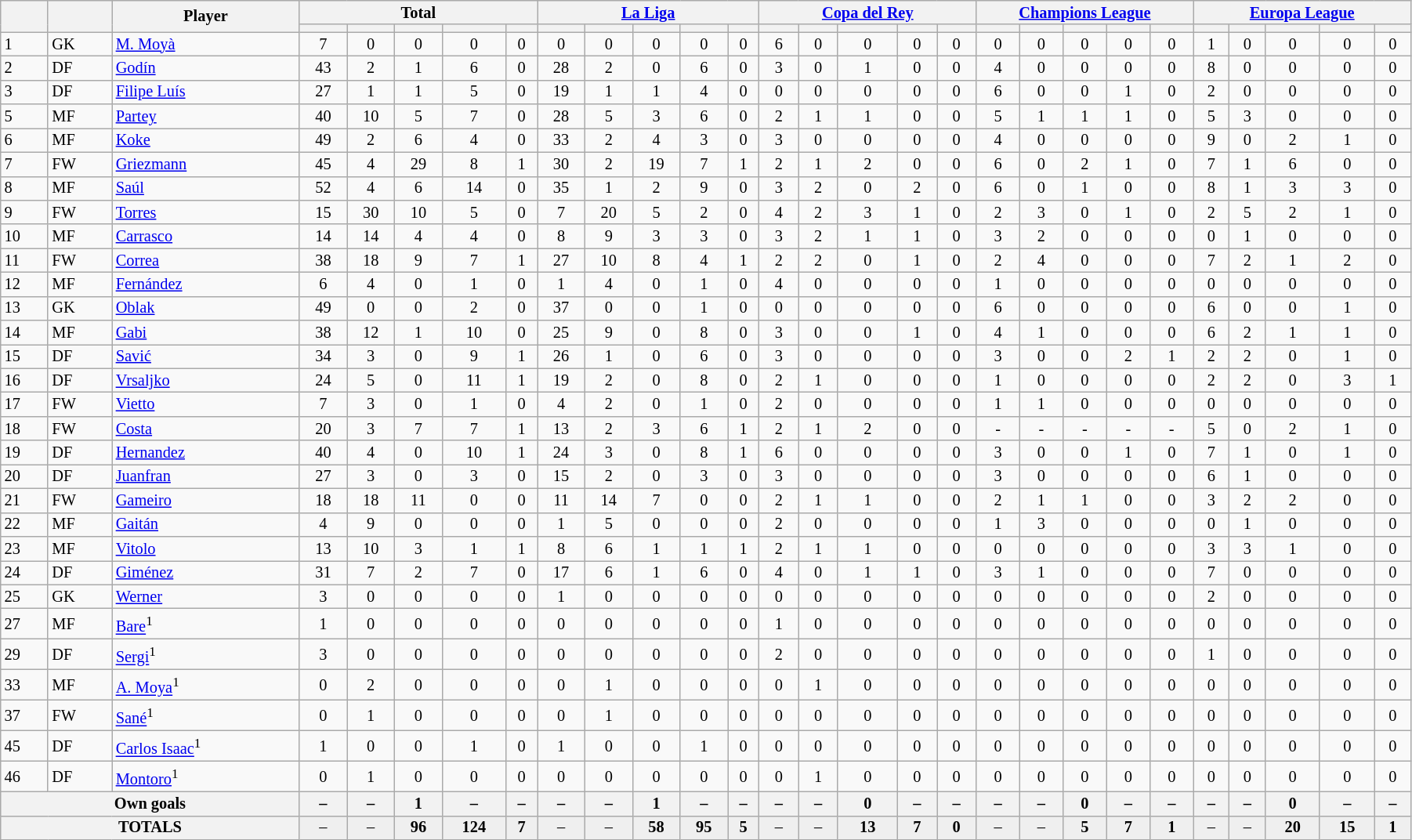<table class="wikitable sortable" style="font-size:85%; text-align:center; line-height:14px; width:95%">
<tr>
<th rowspan="2" style="vertical-align:center; style="width:20px;"></th>
<th rowspan="2" style="vertical-align:center; style="width:20px;"></th>
<th rowspan="2" style="vertical-align:center;">Player</th>
<th colspan="5" style="width:85px;">Total</th>
<th colspan="5" style="width:85px;"><a href='#'>La Liga</a></th>
<th colspan="5" style="width:85px;"><a href='#'>Copa del Rey</a></th>
<th colspan="5" style="width:85px;"><a href='#'>Champions League</a></th>
<th colspan="5" style="width:85px;"><a href='#'>Europa League</a></th>
</tr>
<tr>
<th></th>
<th></th>
<th></th>
<th></th>
<th></th>
<th></th>
<th></th>
<th></th>
<th></th>
<th></th>
<th></th>
<th></th>
<th></th>
<th></th>
<th></th>
<th></th>
<th></th>
<th></th>
<th></th>
<th></th>
<th></th>
<th></th>
<th></th>
<th></th>
<th></th>
</tr>
<tr>
<td align="left">1</td>
<td align="left">GK</td>
<td align="left"><a href='#'>M. Moyà</a></td>
<td>7</td>
<td>0</td>
<td>0</td>
<td>0</td>
<td>0</td>
<td>0</td>
<td>0</td>
<td>0</td>
<td>0</td>
<td>0</td>
<td>6</td>
<td>0</td>
<td>0</td>
<td>0</td>
<td>0</td>
<td>0</td>
<td>0</td>
<td>0</td>
<td>0</td>
<td>0</td>
<td>1</td>
<td>0</td>
<td>0</td>
<td>0</td>
<td>0</td>
</tr>
<tr>
<td align="left">2</td>
<td align="left">DF</td>
<td align="left"><a href='#'>Godín</a></td>
<td>43</td>
<td>2</td>
<td>1</td>
<td>6</td>
<td>0</td>
<td>28</td>
<td>2</td>
<td>0</td>
<td>6</td>
<td>0</td>
<td>3</td>
<td>0</td>
<td>1</td>
<td>0</td>
<td>0</td>
<td>4</td>
<td>0</td>
<td>0</td>
<td>0</td>
<td>0</td>
<td>8</td>
<td>0</td>
<td>0</td>
<td>0</td>
<td>0</td>
</tr>
<tr>
<td align="left">3</td>
<td align="left">DF</td>
<td align="left"><a href='#'>Filipe Luís</a></td>
<td>27</td>
<td>1</td>
<td>1</td>
<td>5</td>
<td>0</td>
<td>19</td>
<td>1</td>
<td>1</td>
<td>4</td>
<td>0</td>
<td>0</td>
<td>0</td>
<td>0</td>
<td>0</td>
<td>0</td>
<td>6</td>
<td>0</td>
<td>0</td>
<td>1</td>
<td>0</td>
<td>2</td>
<td>0</td>
<td>0</td>
<td>0</td>
<td>0</td>
</tr>
<tr>
<td align="left">5</td>
<td align="left">MF</td>
<td align="left"><a href='#'>Partey</a></td>
<td>40</td>
<td>10</td>
<td>5</td>
<td>7</td>
<td>0</td>
<td>28</td>
<td>5</td>
<td>3</td>
<td>6</td>
<td>0</td>
<td>2</td>
<td>1</td>
<td>1</td>
<td>0</td>
<td>0</td>
<td>5</td>
<td>1</td>
<td>1</td>
<td>1</td>
<td>0</td>
<td>5</td>
<td>3</td>
<td>0</td>
<td>0</td>
<td>0</td>
</tr>
<tr>
<td align="left">6</td>
<td align="left">MF</td>
<td align="left"><a href='#'>Koke</a></td>
<td>49</td>
<td>2</td>
<td>6</td>
<td>4</td>
<td>0</td>
<td>33</td>
<td>2</td>
<td>4</td>
<td>3</td>
<td>0</td>
<td>3</td>
<td>0</td>
<td>0</td>
<td>0</td>
<td>0</td>
<td>4</td>
<td>0</td>
<td>0</td>
<td>0</td>
<td>0</td>
<td>9</td>
<td>0</td>
<td>2</td>
<td>1</td>
<td>0</td>
</tr>
<tr>
<td align="left">7</td>
<td align="left">FW</td>
<td align="left"><a href='#'>Griezmann</a></td>
<td>45</td>
<td>4</td>
<td>29</td>
<td>8</td>
<td>1</td>
<td>30</td>
<td>2</td>
<td>19</td>
<td>7</td>
<td>1</td>
<td>2</td>
<td>1</td>
<td>2</td>
<td>0</td>
<td>0</td>
<td>6</td>
<td>0</td>
<td>2</td>
<td>1</td>
<td>0</td>
<td>7</td>
<td>1</td>
<td>6</td>
<td>0</td>
<td>0</td>
</tr>
<tr>
<td align="left">8</td>
<td align="left">MF</td>
<td align="left"><a href='#'>Saúl</a></td>
<td>52</td>
<td>4</td>
<td>6</td>
<td>14</td>
<td>0</td>
<td>35</td>
<td>1</td>
<td>2</td>
<td>9</td>
<td>0</td>
<td>3</td>
<td>2</td>
<td>0</td>
<td>2</td>
<td>0</td>
<td>6</td>
<td>0</td>
<td>1</td>
<td>0</td>
<td>0</td>
<td>8</td>
<td>1</td>
<td>3</td>
<td>3</td>
<td>0</td>
</tr>
<tr>
<td align="left">9</td>
<td align="left">FW</td>
<td align="left"><a href='#'>Torres</a></td>
<td>15</td>
<td>30</td>
<td>10</td>
<td>5</td>
<td>0</td>
<td>7</td>
<td>20</td>
<td>5</td>
<td>2</td>
<td>0</td>
<td>4</td>
<td>2</td>
<td>3</td>
<td>1</td>
<td>0</td>
<td>2</td>
<td>3</td>
<td>0</td>
<td>1</td>
<td>0</td>
<td>2</td>
<td>5</td>
<td>2</td>
<td>1</td>
<td>0</td>
</tr>
<tr>
<td align="left">10</td>
<td align="left">MF</td>
<td align="left"><a href='#'>Carrasco</a></td>
<td>14</td>
<td>14</td>
<td>4</td>
<td>4</td>
<td>0</td>
<td>8</td>
<td>9</td>
<td>3</td>
<td>3</td>
<td>0</td>
<td>3</td>
<td>2</td>
<td>1</td>
<td>1</td>
<td>0</td>
<td>3</td>
<td>2</td>
<td>0</td>
<td>0</td>
<td>0</td>
<td>0</td>
<td>1</td>
<td>0</td>
<td>0</td>
<td>0</td>
</tr>
<tr>
<td align="left">11</td>
<td align="left">FW</td>
<td align="left"><a href='#'>Correa</a></td>
<td>38</td>
<td>18</td>
<td>9</td>
<td>7</td>
<td>1</td>
<td>27</td>
<td>10</td>
<td>8</td>
<td>4</td>
<td>1</td>
<td>2</td>
<td>2</td>
<td>0</td>
<td>1</td>
<td>0</td>
<td>2</td>
<td>4</td>
<td>0</td>
<td>0</td>
<td>0</td>
<td>7</td>
<td>2</td>
<td>1</td>
<td>2</td>
<td>0</td>
</tr>
<tr>
<td align="left">12</td>
<td align="left">MF</td>
<td align="left"><a href='#'>Fernández</a></td>
<td>6</td>
<td>4</td>
<td>0</td>
<td>1</td>
<td>0</td>
<td>1</td>
<td>4</td>
<td>0</td>
<td>1</td>
<td>0</td>
<td>4</td>
<td>0</td>
<td>0</td>
<td>0</td>
<td>0</td>
<td>1</td>
<td>0</td>
<td>0</td>
<td>0</td>
<td>0</td>
<td>0</td>
<td>0</td>
<td>0</td>
<td>0</td>
<td>0</td>
</tr>
<tr>
<td align="left">13</td>
<td align="left">GK</td>
<td align="left"><a href='#'>Oblak</a></td>
<td>49</td>
<td>0</td>
<td>0</td>
<td>2</td>
<td>0</td>
<td>37</td>
<td>0</td>
<td>0</td>
<td>1</td>
<td>0</td>
<td>0</td>
<td>0</td>
<td>0</td>
<td>0</td>
<td>0</td>
<td>6</td>
<td>0</td>
<td>0</td>
<td>0</td>
<td>0</td>
<td>6</td>
<td>0</td>
<td>0</td>
<td>1</td>
<td>0</td>
</tr>
<tr>
<td align="left">14</td>
<td align="left">MF</td>
<td align="left"><a href='#'>Gabi</a></td>
<td>38</td>
<td>12</td>
<td>1</td>
<td>10</td>
<td>0</td>
<td>25</td>
<td>9</td>
<td>0</td>
<td>8</td>
<td>0</td>
<td>3</td>
<td>0</td>
<td>0</td>
<td>1</td>
<td>0</td>
<td>4</td>
<td>1</td>
<td>0</td>
<td>0</td>
<td>0</td>
<td>6</td>
<td>2</td>
<td>1</td>
<td>1</td>
<td>0</td>
</tr>
<tr>
<td align="left">15</td>
<td align="left">DF</td>
<td align="left"><a href='#'>Savić</a></td>
<td>34</td>
<td>3</td>
<td>0</td>
<td>9</td>
<td>1</td>
<td>26</td>
<td>1</td>
<td>0</td>
<td>6</td>
<td>0</td>
<td>3</td>
<td>0</td>
<td>0</td>
<td>0</td>
<td>0</td>
<td>3</td>
<td>0</td>
<td>0</td>
<td>2</td>
<td>1</td>
<td>2</td>
<td>2</td>
<td>0</td>
<td>1</td>
<td>0</td>
</tr>
<tr>
<td align="left">16</td>
<td align="left">DF</td>
<td align="left"><a href='#'>Vrsaljko</a></td>
<td>24</td>
<td>5</td>
<td>0</td>
<td>11</td>
<td>1</td>
<td>19</td>
<td>2</td>
<td>0</td>
<td>8</td>
<td>0</td>
<td>2</td>
<td>1</td>
<td>0</td>
<td>0</td>
<td>0</td>
<td>1</td>
<td>0</td>
<td>0</td>
<td>0</td>
<td>0</td>
<td>2</td>
<td>2</td>
<td>0</td>
<td>3</td>
<td>1</td>
</tr>
<tr>
<td align="left">17</td>
<td align="left">FW</td>
<td align="left"><a href='#'>Vietto</a></td>
<td>7</td>
<td>3</td>
<td>0</td>
<td>1</td>
<td>0</td>
<td>4</td>
<td>2</td>
<td>0</td>
<td>1</td>
<td>0</td>
<td>2</td>
<td>0</td>
<td>0</td>
<td>0</td>
<td>0</td>
<td>1</td>
<td>1</td>
<td>0</td>
<td>0</td>
<td>0</td>
<td>0</td>
<td>0</td>
<td>0</td>
<td>0</td>
<td>0</td>
</tr>
<tr>
<td align="left">18</td>
<td align="left">FW</td>
<td align="left"><a href='#'>Costa</a></td>
<td>20</td>
<td>3</td>
<td>7</td>
<td>7</td>
<td>1</td>
<td>13</td>
<td>2</td>
<td>3</td>
<td>6</td>
<td>1</td>
<td>2</td>
<td>1</td>
<td>2</td>
<td>0</td>
<td>0</td>
<td>-</td>
<td>-</td>
<td>-</td>
<td>-</td>
<td>-</td>
<td>5</td>
<td>0</td>
<td>2</td>
<td>1</td>
<td>0</td>
</tr>
<tr>
<td align="left">19</td>
<td align="left">DF</td>
<td align="left"><a href='#'>Hernandez</a></td>
<td>40</td>
<td>4</td>
<td>0</td>
<td>10</td>
<td>1</td>
<td>24</td>
<td>3</td>
<td>0</td>
<td>8</td>
<td>1</td>
<td>6</td>
<td>0</td>
<td>0</td>
<td>0</td>
<td>0</td>
<td>3</td>
<td>0</td>
<td>0</td>
<td>1</td>
<td>0</td>
<td>7</td>
<td>1</td>
<td>0</td>
<td>1</td>
<td>0</td>
</tr>
<tr>
<td align="left">20</td>
<td align="left">DF</td>
<td align="left"><a href='#'>Juanfran</a></td>
<td>27</td>
<td>3</td>
<td>0</td>
<td>3</td>
<td>0</td>
<td>15</td>
<td>2</td>
<td>0</td>
<td>3</td>
<td>0</td>
<td>3</td>
<td>0</td>
<td>0</td>
<td>0</td>
<td>0</td>
<td>3</td>
<td>0</td>
<td>0</td>
<td>0</td>
<td>0</td>
<td>6</td>
<td>1</td>
<td>0</td>
<td>0</td>
<td>0</td>
</tr>
<tr>
<td align="left">21</td>
<td align="left">FW</td>
<td align="left"><a href='#'>Gameiro</a></td>
<td>18</td>
<td>18</td>
<td>11</td>
<td>0</td>
<td>0</td>
<td>11</td>
<td>14</td>
<td>7</td>
<td>0</td>
<td>0</td>
<td>2</td>
<td>1</td>
<td>1</td>
<td>0</td>
<td>0</td>
<td>2</td>
<td>1</td>
<td>1</td>
<td>0</td>
<td>0</td>
<td>3</td>
<td>2</td>
<td>2</td>
<td>0</td>
<td>0</td>
</tr>
<tr>
<td align="left">22</td>
<td align="left">MF</td>
<td align="left"><a href='#'>Gaitán</a></td>
<td>4</td>
<td>9</td>
<td>0</td>
<td>0</td>
<td>0</td>
<td>1</td>
<td>5</td>
<td>0</td>
<td>0</td>
<td>0</td>
<td>2</td>
<td>0</td>
<td>0</td>
<td>0</td>
<td>0</td>
<td>1</td>
<td>3</td>
<td>0</td>
<td>0</td>
<td>0</td>
<td>0</td>
<td>1</td>
<td>0</td>
<td>0</td>
<td>0</td>
</tr>
<tr>
<td align="left">23</td>
<td align="left">MF</td>
<td align="left"><a href='#'>Vitolo</a></td>
<td>13</td>
<td>10</td>
<td>3</td>
<td>1</td>
<td>1</td>
<td>8</td>
<td>6</td>
<td>1</td>
<td>1</td>
<td>1</td>
<td>2</td>
<td>1</td>
<td>1</td>
<td>0</td>
<td>0</td>
<td>0</td>
<td>0</td>
<td>0</td>
<td>0</td>
<td>0</td>
<td>3</td>
<td>3</td>
<td>1</td>
<td>0</td>
<td>0</td>
</tr>
<tr>
<td align="left">24</td>
<td align="left">DF</td>
<td align="left"><a href='#'>Giménez</a></td>
<td>31</td>
<td>7</td>
<td>2</td>
<td>7</td>
<td>0</td>
<td>17</td>
<td>6</td>
<td>1</td>
<td>6</td>
<td>0</td>
<td>4</td>
<td>0</td>
<td>1</td>
<td>1</td>
<td>0</td>
<td>3</td>
<td>1</td>
<td>0</td>
<td>0</td>
<td>0</td>
<td>7</td>
<td>0</td>
<td>0</td>
<td>0</td>
<td>0</td>
</tr>
<tr>
<td align="left">25</td>
<td align="left">GK</td>
<td align="left"><a href='#'>Werner</a></td>
<td>3</td>
<td>0</td>
<td>0</td>
<td>0</td>
<td>0</td>
<td>1</td>
<td>0</td>
<td>0</td>
<td>0</td>
<td>0</td>
<td>0</td>
<td>0</td>
<td>0</td>
<td>0</td>
<td>0</td>
<td>0</td>
<td>0</td>
<td>0</td>
<td>0</td>
<td>0</td>
<td>2</td>
<td>0</td>
<td>0</td>
<td>0</td>
<td>0</td>
</tr>
<tr>
<td align="left">27</td>
<td align="left">MF</td>
<td align="left"><a href='#'>Bare</a><sup>1</sup></td>
<td>1</td>
<td>0</td>
<td>0</td>
<td>0</td>
<td>0</td>
<td>0</td>
<td>0</td>
<td>0</td>
<td>0</td>
<td>0</td>
<td>1</td>
<td>0</td>
<td>0</td>
<td>0</td>
<td>0</td>
<td>0</td>
<td>0</td>
<td>0</td>
<td>0</td>
<td>0</td>
<td>0</td>
<td>0</td>
<td>0</td>
<td>0</td>
<td>0</td>
</tr>
<tr>
<td align="left">29</td>
<td align="left">DF</td>
<td align="left"><a href='#'>Sergi</a><sup>1</sup></td>
<td>3</td>
<td>0</td>
<td>0</td>
<td>0</td>
<td>0</td>
<td>0</td>
<td>0</td>
<td>0</td>
<td>0</td>
<td>0</td>
<td>2</td>
<td>0</td>
<td>0</td>
<td>0</td>
<td>0</td>
<td>0</td>
<td>0</td>
<td>0</td>
<td>0</td>
<td>0</td>
<td>1</td>
<td>0</td>
<td>0</td>
<td>0</td>
<td>0</td>
</tr>
<tr>
<td align="left">33</td>
<td align="left">MF</td>
<td align="left"><a href='#'>A. Moya</a><sup>1</sup></td>
<td>0</td>
<td>2</td>
<td>0</td>
<td>0</td>
<td>0</td>
<td>0</td>
<td>1</td>
<td>0</td>
<td>0</td>
<td>0</td>
<td>0</td>
<td>1</td>
<td>0</td>
<td>0</td>
<td>0</td>
<td>0</td>
<td>0</td>
<td>0</td>
<td>0</td>
<td>0</td>
<td>0</td>
<td>0</td>
<td>0</td>
<td>0</td>
<td>0</td>
</tr>
<tr>
<td align="left">37</td>
<td align="left">FW</td>
<td align="left"><a href='#'>Sané</a><sup>1</sup></td>
<td>0</td>
<td>1</td>
<td>0</td>
<td>0</td>
<td>0</td>
<td>0</td>
<td>1</td>
<td>0</td>
<td>0</td>
<td>0</td>
<td>0</td>
<td>0</td>
<td>0</td>
<td>0</td>
<td>0</td>
<td>0</td>
<td>0</td>
<td>0</td>
<td>0</td>
<td>0</td>
<td>0</td>
<td>0</td>
<td>0</td>
<td>0</td>
<td>0</td>
</tr>
<tr>
<td align="left">45</td>
<td align="left">DF</td>
<td align="left"><a href='#'>Carlos Isaac</a><sup>1</sup></td>
<td>1</td>
<td>0</td>
<td>0</td>
<td>1</td>
<td>0</td>
<td>1</td>
<td>0</td>
<td>0</td>
<td>1</td>
<td>0</td>
<td>0</td>
<td>0</td>
<td>0</td>
<td>0</td>
<td>0</td>
<td>0</td>
<td>0</td>
<td>0</td>
<td>0</td>
<td>0</td>
<td>0</td>
<td>0</td>
<td>0</td>
<td>0</td>
<td>0</td>
</tr>
<tr>
<td align="left">46</td>
<td align="left">DF</td>
<td align="left"><a href='#'>Montoro</a><sup>1</sup></td>
<td>0</td>
<td>1</td>
<td>0</td>
<td>0</td>
<td>0</td>
<td>0</td>
<td>0</td>
<td>0</td>
<td>0</td>
<td>0</td>
<td>0</td>
<td>1</td>
<td>0</td>
<td>0</td>
<td>0</td>
<td>0</td>
<td>0</td>
<td>0</td>
<td>0</td>
<td>0</td>
<td>0</td>
<td>0</td>
<td>0</td>
<td>0</td>
<td>0</td>
</tr>
<tr bgcolor="#EFEFEF">
<th colspan="3" style="width:85px;">Own goals</th>
<th>–</th>
<th>–</th>
<th>1</th>
<th>–</th>
<th>–</th>
<th>–</th>
<th>–</th>
<th>1</th>
<th>–</th>
<th>–</th>
<th>–</th>
<th>–</th>
<th>0</th>
<th>–</th>
<th>–</th>
<th>–</th>
<th>–</th>
<th>0</th>
<th>–</th>
<th>–</th>
<th>–</th>
<th>–</th>
<th>0</th>
<th>–</th>
<th>–</th>
</tr>
<tr bgcolor="#EFEFEF">
<th colspan="3" style="width:85px;">TOTALS</th>
<td>–</td>
<td>–</td>
<td><strong>96</strong></td>
<td><strong>124</strong></td>
<td><strong>7</strong></td>
<td>–</td>
<td>–</td>
<td><strong>58</strong></td>
<td><strong>95</strong></td>
<td><strong>5</strong></td>
<td>–</td>
<td>–</td>
<td><strong>13</strong></td>
<td><strong>7</strong></td>
<td><strong>0</strong></td>
<td>–</td>
<td>–</td>
<td><strong>5</strong></td>
<td><strong>7</strong></td>
<td><strong>1</strong></td>
<td>–</td>
<td>–</td>
<td><strong>20</strong></td>
<td><strong>15</strong></td>
<td><strong>1</strong></td>
</tr>
</table>
